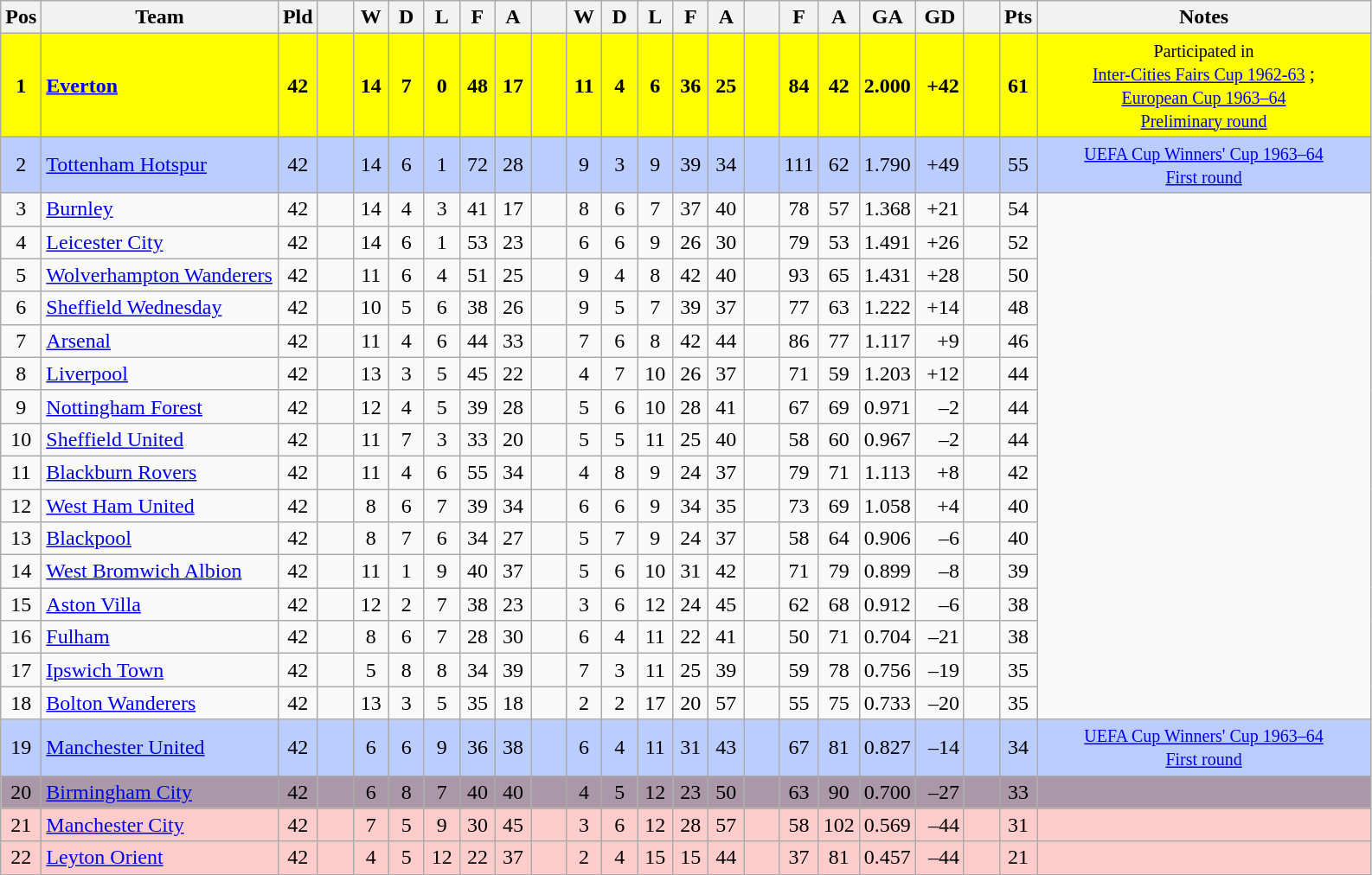<table class="wikitable" style="text-align: center;">
<tr>
<th width=20>Pos</th>
<th width=175>Team</th>
<th width=20>Pld</th>
<th width=20></th>
<th width=20>W</th>
<th width=20>D</th>
<th width=20>L</th>
<th width=20>F</th>
<th width=20>A</th>
<th width=20></th>
<th width=20>W</th>
<th width=20>D</th>
<th width=20>L</th>
<th width=20>F</th>
<th width=20>A</th>
<th width=20></th>
<th width=20>F</th>
<th width=20>A</th>
<th width=20>GA</th>
<th width=30>GD</th>
<th width=20></th>
<th width=20>Pts</th>
<th width=250>Notes</th>
</tr>
<tr bgcolor=#FFFF00>
<td><strong>1</strong></td>
<td align=left><strong><a href='#'>Everton</a> </strong></td>
<td><strong>42</strong></td>
<td></td>
<td><strong>14</strong></td>
<td><strong>7</strong></td>
<td><strong>0</strong></td>
<td><strong>48</strong></td>
<td><strong>17</strong></td>
<td></td>
<td><strong>11</strong></td>
<td><strong>4</strong></td>
<td><strong>6</strong></td>
<td><strong>36</strong></td>
<td><strong>25</strong></td>
<td></td>
<td><strong>84</strong></td>
<td><strong>42</strong></td>
<td><strong>2.000</strong></td>
<td align=right><strong>+42</strong></td>
<td></td>
<td><strong>61</strong></td>
<td><small>Participated in <br><a href='#'>Inter-Cities Fairs Cup 1962-63</a> </small>;<br><small><a href='#'>European Cup 1963–64<br>Preliminary round</a> </small></td>
</tr>
<tr style="background:#bbccff;">
<td>2</td>
<td align=left><a href='#'>Tottenham Hotspur</a></td>
<td>42</td>
<td></td>
<td>14</td>
<td>6</td>
<td>1</td>
<td>72</td>
<td>28</td>
<td></td>
<td>9</td>
<td>3</td>
<td>9</td>
<td>39</td>
<td>34</td>
<td></td>
<td>111</td>
<td>62</td>
<td>1.790</td>
<td align=right>+49</td>
<td></td>
<td>55</td>
<td><small><a href='#'>UEFA Cup Winners' Cup 1963–64<br>First round</a> </small></td>
</tr>
<tr>
<td>3</td>
<td align=left><a href='#'>Burnley</a></td>
<td>42</td>
<td></td>
<td>14</td>
<td>4</td>
<td>3</td>
<td>41</td>
<td>17</td>
<td></td>
<td>8</td>
<td>6</td>
<td>7</td>
<td>37</td>
<td>40</td>
<td></td>
<td>78</td>
<td>57</td>
<td>1.368</td>
<td align=right>+21</td>
<td></td>
<td>54</td>
</tr>
<tr>
<td>4</td>
<td align=left><a href='#'>Leicester City</a></td>
<td>42</td>
<td></td>
<td>14</td>
<td>6</td>
<td>1</td>
<td>53</td>
<td>23</td>
<td></td>
<td>6</td>
<td>6</td>
<td>9</td>
<td>26</td>
<td>30</td>
<td></td>
<td>79</td>
<td>53</td>
<td>1.491</td>
<td align=right>+26</td>
<td></td>
<td>52</td>
</tr>
<tr>
<td>5</td>
<td align=left><a href='#'>Wolverhampton Wanderers</a></td>
<td>42</td>
<td></td>
<td>11</td>
<td>6</td>
<td>4</td>
<td>51</td>
<td>25</td>
<td></td>
<td>9</td>
<td>4</td>
<td>8</td>
<td>42</td>
<td>40</td>
<td></td>
<td>93</td>
<td>65</td>
<td>1.431</td>
<td align=right>+28</td>
<td></td>
<td>50</td>
</tr>
<tr>
<td>6</td>
<td align=left><a href='#'>Sheffield Wednesday</a></td>
<td>42</td>
<td></td>
<td>10</td>
<td>5</td>
<td>6</td>
<td>38</td>
<td>26</td>
<td></td>
<td>9</td>
<td>5</td>
<td>7</td>
<td>39</td>
<td>37</td>
<td></td>
<td>77</td>
<td>63</td>
<td>1.222</td>
<td align=right>+14</td>
<td></td>
<td>48</td>
</tr>
<tr>
<td>7</td>
<td align=left><a href='#'>Arsenal</a></td>
<td>42</td>
<td></td>
<td>11</td>
<td>4</td>
<td>6</td>
<td>44</td>
<td>33</td>
<td></td>
<td>7</td>
<td>6</td>
<td>8</td>
<td>42</td>
<td>44</td>
<td></td>
<td>86</td>
<td>77</td>
<td>1.117</td>
<td align=right>+9</td>
<td></td>
<td>46</td>
</tr>
<tr>
<td>8</td>
<td align=left><a href='#'>Liverpool</a></td>
<td>42</td>
<td></td>
<td>13</td>
<td>3</td>
<td>5</td>
<td>45</td>
<td>22</td>
<td></td>
<td>4</td>
<td>7</td>
<td>10</td>
<td>26</td>
<td>37</td>
<td></td>
<td>71</td>
<td>59</td>
<td>1.203</td>
<td align=right>+12</td>
<td></td>
<td>44</td>
</tr>
<tr>
<td>9</td>
<td align=left><a href='#'>Nottingham Forest</a></td>
<td>42</td>
<td></td>
<td>12</td>
<td>4</td>
<td>5</td>
<td>39</td>
<td>28</td>
<td></td>
<td>5</td>
<td>6</td>
<td>10</td>
<td>28</td>
<td>41</td>
<td></td>
<td>67</td>
<td>69</td>
<td>0.971</td>
<td align=right>–2</td>
<td></td>
<td>44</td>
</tr>
<tr>
<td>10</td>
<td align=left><a href='#'>Sheffield United</a></td>
<td>42</td>
<td></td>
<td>11</td>
<td>7</td>
<td>3</td>
<td>33</td>
<td>20</td>
<td></td>
<td>5</td>
<td>5</td>
<td>11</td>
<td>25</td>
<td>40</td>
<td></td>
<td>58</td>
<td>60</td>
<td>0.967</td>
<td align=right>–2</td>
<td></td>
<td>44</td>
</tr>
<tr>
<td>11</td>
<td align=left><a href='#'>Blackburn Rovers</a></td>
<td>42</td>
<td></td>
<td>11</td>
<td>4</td>
<td>6</td>
<td>55</td>
<td>34</td>
<td></td>
<td>4</td>
<td>8</td>
<td>9</td>
<td>24</td>
<td>37</td>
<td></td>
<td>79</td>
<td>71</td>
<td>1.113</td>
<td align=right>+8</td>
<td></td>
<td>42</td>
</tr>
<tr>
<td>12</td>
<td align=left><a href='#'>West Ham United</a></td>
<td>42</td>
<td></td>
<td>8</td>
<td>6</td>
<td>7</td>
<td>39</td>
<td>34</td>
<td></td>
<td>6</td>
<td>6</td>
<td>9</td>
<td>34</td>
<td>35</td>
<td></td>
<td>73</td>
<td>69</td>
<td>1.058</td>
<td align=right>+4</td>
<td></td>
<td>40</td>
</tr>
<tr>
<td>13</td>
<td align=left><a href='#'>Blackpool</a></td>
<td>42</td>
<td></td>
<td>8</td>
<td>7</td>
<td>6</td>
<td>34</td>
<td>27</td>
<td></td>
<td>5</td>
<td>7</td>
<td>9</td>
<td>24</td>
<td>37</td>
<td></td>
<td>58</td>
<td>64</td>
<td>0.906</td>
<td align=right>–6</td>
<td></td>
<td>40</td>
</tr>
<tr>
<td>14</td>
<td align=left><a href='#'>West Bromwich Albion</a></td>
<td>42</td>
<td></td>
<td>11</td>
<td>1</td>
<td>9</td>
<td>40</td>
<td>37</td>
<td></td>
<td>5</td>
<td>6</td>
<td>10</td>
<td>31</td>
<td>42</td>
<td></td>
<td>71</td>
<td>79</td>
<td>0.899</td>
<td align=right>–8</td>
<td></td>
<td>39</td>
</tr>
<tr>
<td>15</td>
<td align=left><a href='#'>Aston Villa</a></td>
<td>42</td>
<td></td>
<td>12</td>
<td>2</td>
<td>7</td>
<td>38</td>
<td>23</td>
<td></td>
<td>3</td>
<td>6</td>
<td>12</td>
<td>24</td>
<td>45</td>
<td></td>
<td>62</td>
<td>68</td>
<td>0.912</td>
<td align=right>–6</td>
<td></td>
<td>38</td>
</tr>
<tr>
<td>16</td>
<td align=left><a href='#'>Fulham</a></td>
<td>42</td>
<td></td>
<td>8</td>
<td>6</td>
<td>7</td>
<td>28</td>
<td>30</td>
<td></td>
<td>6</td>
<td>4</td>
<td>11</td>
<td>22</td>
<td>41</td>
<td></td>
<td>50</td>
<td>71</td>
<td>0.704</td>
<td align=right>–21</td>
<td></td>
<td>38</td>
</tr>
<tr>
<td>17</td>
<td align=left><a href='#'>Ipswich Town</a></td>
<td>42</td>
<td></td>
<td>5</td>
<td>8</td>
<td>8</td>
<td>34</td>
<td>39</td>
<td></td>
<td>7</td>
<td>3</td>
<td>11</td>
<td>25</td>
<td>39</td>
<td></td>
<td>59</td>
<td>78</td>
<td>0.756</td>
<td align=right>–19</td>
<td></td>
<td>35</td>
</tr>
<tr>
<td>18</td>
<td align=left><a href='#'>Bolton Wanderers</a></td>
<td>42</td>
<td></td>
<td>13</td>
<td>3</td>
<td>5</td>
<td>35</td>
<td>18</td>
<td></td>
<td>2</td>
<td>2</td>
<td>17</td>
<td>20</td>
<td>57</td>
<td></td>
<td>55</td>
<td>75</td>
<td>0.733</td>
<td align=right>–20</td>
<td></td>
<td>35</td>
</tr>
<tr style="background:#bbccff;">
<td>19</td>
<td align=left><a href='#'>Manchester United</a></td>
<td>42</td>
<td></td>
<td>6</td>
<td>6</td>
<td>9</td>
<td>36</td>
<td>38</td>
<td></td>
<td>6</td>
<td>4</td>
<td>11</td>
<td>31</td>
<td>43</td>
<td></td>
<td>67</td>
<td>81</td>
<td>0.827</td>
<td align=right>–14</td>
<td></td>
<td>34</td>
<td><small><a href='#'>UEFA Cup Winners' Cup 1963–64<br>First round</a></small></td>
</tr>
<tr bgcolor=#AA98A9>
<td>20</td>
<td align=left><a href='#'>Birmingham City</a></td>
<td>42</td>
<td></td>
<td>6</td>
<td>8</td>
<td>7</td>
<td>40</td>
<td>40</td>
<td></td>
<td>4</td>
<td>5</td>
<td>12</td>
<td>23</td>
<td>50</td>
<td></td>
<td>63</td>
<td>90</td>
<td>0.700</td>
<td align=right>–27</td>
<td></td>
<td>33</td>
<td></td>
</tr>
<tr bgcolor="#FFCCCC">
<td>21</td>
<td align=left><a href='#'>Manchester City</a></td>
<td>42</td>
<td></td>
<td>7</td>
<td>5</td>
<td>9</td>
<td>30</td>
<td>45</td>
<td></td>
<td>3</td>
<td>6</td>
<td>12</td>
<td>28</td>
<td>57</td>
<td></td>
<td>58</td>
<td>102</td>
<td>0.569</td>
<td align=right>–44</td>
<td></td>
<td>31</td>
<td></td>
</tr>
<tr bgcolor="#FFCCCC">
<td>22</td>
<td align=left><a href='#'>Leyton Orient</a></td>
<td>42</td>
<td></td>
<td>4</td>
<td>5</td>
<td>12</td>
<td>22</td>
<td>37</td>
<td></td>
<td>2</td>
<td>4</td>
<td>15</td>
<td>15</td>
<td>44</td>
<td></td>
<td>37</td>
<td>81</td>
<td>0.457</td>
<td align=right>–44</td>
<td></td>
<td>21</td>
<td></td>
</tr>
</table>
